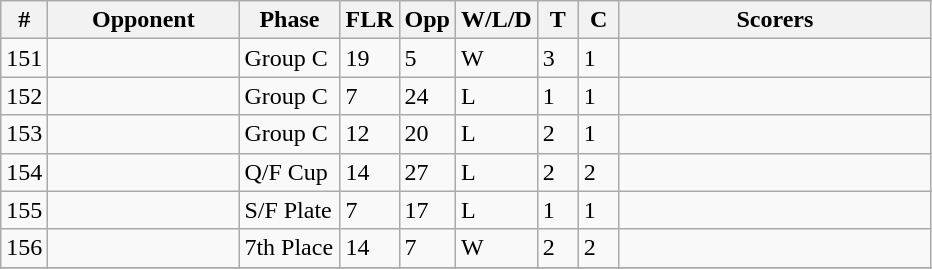<table class="wikitable sortable">
<tr>
<th width=10>#</th>
<th width=120>Opponent</th>
<th width=60>Phase</th>
<th width=30>FLR</th>
<th width=30>Opp</th>
<th width=45>W/L/D</th>
<th width=20>T</th>
<th width=20>C</th>
<th width=200>Scorers</th>
</tr>
<tr>
<td>151</td>
<td></td>
<td>Group C</td>
<td>19</td>
<td>5</td>
<td>W</td>
<td>3</td>
<td>1</td>
<td></td>
</tr>
<tr>
<td>152</td>
<td></td>
<td>Group C</td>
<td>7</td>
<td>24</td>
<td>L</td>
<td>1</td>
<td>1</td>
<td></td>
</tr>
<tr>
<td>153</td>
<td></td>
<td>Group C</td>
<td>12</td>
<td>20</td>
<td>L</td>
<td>2</td>
<td>1</td>
<td></td>
</tr>
<tr>
<td>154</td>
<td></td>
<td>Q/F Cup</td>
<td>14</td>
<td>27</td>
<td>L</td>
<td>2</td>
<td>2</td>
<td></td>
</tr>
<tr>
<td>155</td>
<td></td>
<td>S/F Plate</td>
<td>7</td>
<td>17</td>
<td>L</td>
<td>1</td>
<td>1</td>
<td></td>
</tr>
<tr>
<td>156</td>
<td></td>
<td>7th Place</td>
<td>14</td>
<td>7</td>
<td>W</td>
<td>2</td>
<td>2</td>
<td></td>
</tr>
<tr>
</tr>
</table>
